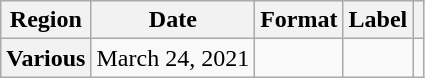<table class="wikitable plainrowheaders">
<tr>
<th scope="col">Region</th>
<th scope="col">Date</th>
<th scope="col">Format</th>
<th scope="col">Label</th>
<th scope="col"></th>
</tr>
<tr>
<th scope="row">Various</th>
<td>March 24, 2021</td>
<td></td>
<td></td>
<td></td>
</tr>
</table>
